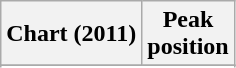<table class="wikitable sortable plainrowheaders" style="text-align:center">
<tr>
<th scope="col">Chart (2011)</th>
<th scope="col">Peak<br>position</th>
</tr>
<tr>
</tr>
<tr>
</tr>
<tr>
</tr>
<tr>
</tr>
<tr>
</tr>
<tr>
</tr>
</table>
